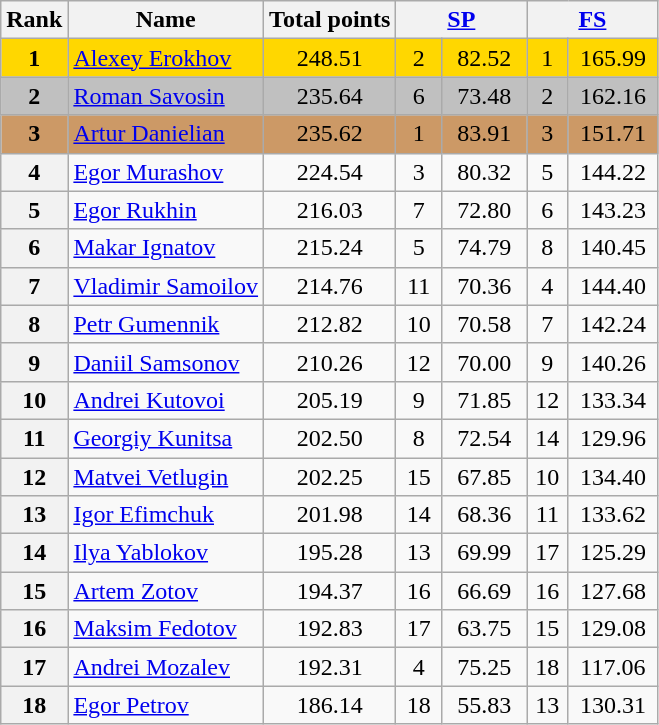<table class="wikitable sortable">
<tr>
<th>Rank</th>
<th>Name</th>
<th>Total points</th>
<th colspan="2" width="80px"><a href='#'>SP</a></th>
<th colspan="2" width="80px"><a href='#'>FS</a></th>
</tr>
<tr bgcolor="gold">
<td align="center"><strong>1</strong></td>
<td><a href='#'>Alexey Erokhov</a></td>
<td align="center">248.51</td>
<td align="center">2</td>
<td align="center">82.52</td>
<td align="center">1</td>
<td align="center">165.99</td>
</tr>
<tr bgcolor="silver">
<td align="center"><strong>2</strong></td>
<td><a href='#'>Roman Savosin</a></td>
<td align="center">235.64</td>
<td align="center">6</td>
<td align="center">73.48</td>
<td align="center">2</td>
<td align="center">162.16</td>
</tr>
<tr bgcolor="cc9966">
<td align="center"><strong>3</strong></td>
<td><a href='#'>Artur Danielian</a></td>
<td align="center">235.62</td>
<td align="center">1</td>
<td align="center">83.91</td>
<td align="center">3</td>
<td align="center">151.71</td>
</tr>
<tr>
<th>4</th>
<td><a href='#'>Egor Murashov</a></td>
<td align="center">224.54</td>
<td align="center">3</td>
<td align="center">80.32</td>
<td align="center">5</td>
<td align="center">144.22</td>
</tr>
<tr>
<th>5</th>
<td><a href='#'>Egor Rukhin</a></td>
<td align="center">216.03</td>
<td align="center">7</td>
<td align="center">72.80</td>
<td align="center">6</td>
<td align="center">143.23</td>
</tr>
<tr>
<th>6</th>
<td><a href='#'>Makar Ignatov</a></td>
<td align="center">215.24</td>
<td align="center">5</td>
<td align="center">74.79</td>
<td align="center">8</td>
<td align="center">140.45</td>
</tr>
<tr>
<th>7</th>
<td><a href='#'>Vladimir Samoilov</a></td>
<td align="center">214.76</td>
<td align="center">11</td>
<td align="center">70.36</td>
<td align="center">4</td>
<td align="center">144.40</td>
</tr>
<tr>
<th>8</th>
<td><a href='#'>Petr Gumennik</a></td>
<td align="center">212.82</td>
<td align="center">10</td>
<td align="center">70.58</td>
<td align="center">7</td>
<td align="center">142.24</td>
</tr>
<tr>
<th>9</th>
<td><a href='#'>Daniil Samsonov</a></td>
<td align="center">210.26</td>
<td align="center">12</td>
<td align="center">70.00</td>
<td align="center">9</td>
<td align="center">140.26</td>
</tr>
<tr>
<th>10</th>
<td><a href='#'>Andrei Kutovoi</a></td>
<td align="center">205.19</td>
<td align="center">9</td>
<td align="center">71.85</td>
<td align="center">12</td>
<td align="center">133.34</td>
</tr>
<tr>
<th>11</th>
<td><a href='#'>Georgiy Kunitsa</a></td>
<td align="center">202.50</td>
<td align="center">8</td>
<td align="center">72.54</td>
<td align="center">14</td>
<td align="center">129.96</td>
</tr>
<tr>
<th>12</th>
<td><a href='#'>Matvei Vetlugin</a></td>
<td align="center">202.25</td>
<td align="center">15</td>
<td align="center">67.85</td>
<td align="center">10</td>
<td align="center">134.40</td>
</tr>
<tr>
<th>13</th>
<td><a href='#'>Igor Efimchuk</a></td>
<td align="center">201.98</td>
<td align="center">14</td>
<td align="center">68.36</td>
<td align="center">11</td>
<td align="center">133.62</td>
</tr>
<tr>
<th>14</th>
<td><a href='#'>Ilya Yablokov</a></td>
<td align="center">195.28</td>
<td align="center">13</td>
<td align="center">69.99</td>
<td align="center">17</td>
<td align="center">125.29</td>
</tr>
<tr>
<th>15</th>
<td><a href='#'>Artem Zotov</a></td>
<td align="center">194.37</td>
<td align="center">16</td>
<td align="center">66.69</td>
<td align="center">16</td>
<td align="center">127.68</td>
</tr>
<tr>
<th>16</th>
<td><a href='#'>Maksim Fedotov</a></td>
<td align="center">192.83</td>
<td align="center">17</td>
<td align="center">63.75</td>
<td align="center">15</td>
<td align="center">129.08</td>
</tr>
<tr>
<th>17</th>
<td><a href='#'>Andrei Mozalev</a></td>
<td align="center">192.31</td>
<td align="center">4</td>
<td align="center">75.25</td>
<td align="center">18</td>
<td align="center">117.06</td>
</tr>
<tr>
<th>18</th>
<td><a href='#'>Egor Petrov</a></td>
<td align="center">186.14</td>
<td align="center">18</td>
<td align="center">55.83</td>
<td align="center">13</td>
<td align="center">130.31</td>
</tr>
</table>
